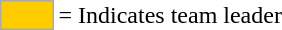<table>
<tr>
<td style="background:#fc0; border:1px solid #aaa; width:2em;"></td>
<td>= Indicates team leader</td>
</tr>
</table>
